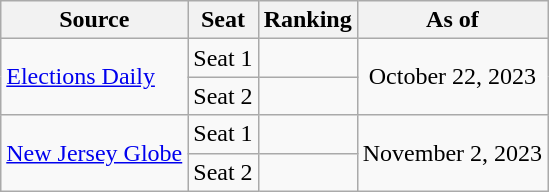<table class="wikitable" style="text-align:center">
<tr>
<th>Source</th>
<th>Seat</th>
<th>Ranking</th>
<th>As of</th>
</tr>
<tr>
<td align=left rowspan="2"><a href='#'>Elections Daily</a></td>
<td>Seat 1</td>
<td></td>
<td rowspan="2">October 22, 2023</td>
</tr>
<tr>
<td>Seat 2</td>
<td></td>
</tr>
<tr>
<td align=left rowspan="2"><a href='#'>New Jersey Globe</a></td>
<td>Seat 1</td>
<td></td>
<td rowspan="2">November 2, 2023</td>
</tr>
<tr>
<td>Seat 2</td>
<td></td>
</tr>
</table>
